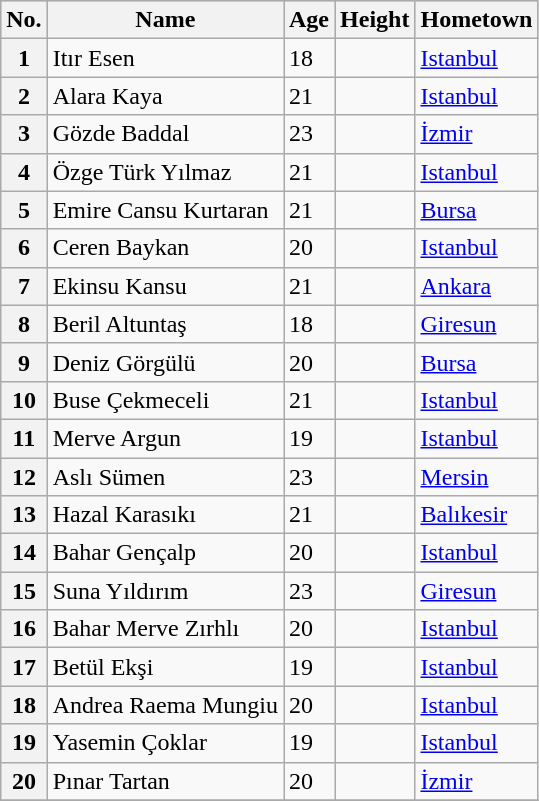<table class="sortable wikitable">
<tr style="background:#ccc;">
<th>No.</th>
<th>Name</th>
<th>Age</th>
<th>Height</th>
<th>Hometown</th>
</tr>
<tr>
<th>1</th>
<td>Itır Esen</td>
<td>18</td>
<td></td>
<td><a href='#'>Istanbul</a></td>
</tr>
<tr>
<th>2</th>
<td>Alara Kaya</td>
<td>21</td>
<td></td>
<td><a href='#'>Istanbul</a></td>
</tr>
<tr>
<th>3</th>
<td>Gözde Baddal</td>
<td>23</td>
<td></td>
<td><a href='#'>İzmir</a></td>
</tr>
<tr>
<th>4</th>
<td>Özge Türk Yılmaz</td>
<td>21</td>
<td></td>
<td><a href='#'>Istanbul</a></td>
</tr>
<tr>
<th>5</th>
<td>Emire Cansu Kurtaran</td>
<td>21</td>
<td></td>
<td><a href='#'>Bursa</a></td>
</tr>
<tr>
<th>6</th>
<td>Ceren Baykan</td>
<td>20</td>
<td></td>
<td><a href='#'>Istanbul</a></td>
</tr>
<tr>
<th>7</th>
<td>Ekinsu Kansu</td>
<td>21</td>
<td></td>
<td><a href='#'>Ankara</a></td>
</tr>
<tr>
<th>8</th>
<td>Beril Altuntaş</td>
<td>18</td>
<td></td>
<td><a href='#'>Giresun</a></td>
</tr>
<tr>
<th>9</th>
<td>Deniz Görgülü</td>
<td>20</td>
<td></td>
<td><a href='#'>Bursa</a></td>
</tr>
<tr>
<th>10</th>
<td>Buse Çekmeceli</td>
<td>21</td>
<td></td>
<td><a href='#'>Istanbul</a></td>
</tr>
<tr>
<th>11</th>
<td>Merve Argun</td>
<td>19</td>
<td></td>
<td><a href='#'>Istanbul</a></td>
</tr>
<tr>
<th>12</th>
<td>Aslı Sümen</td>
<td>23</td>
<td></td>
<td><a href='#'>Mersin</a></td>
</tr>
<tr>
<th>13</th>
<td>Hazal Karasıkı</td>
<td>21</td>
<td></td>
<td><a href='#'>Balıkesir</a></td>
</tr>
<tr>
<th>14</th>
<td>Bahar Gençalp</td>
<td>20</td>
<td></td>
<td><a href='#'>Istanbul</a></td>
</tr>
<tr>
<th>15</th>
<td>Suna Yıldırım</td>
<td>23</td>
<td></td>
<td><a href='#'>Giresun</a></td>
</tr>
<tr>
<th>16</th>
<td>Bahar Merve Zırhlı</td>
<td>20</td>
<td></td>
<td><a href='#'>Istanbul</a></td>
</tr>
<tr>
<th>17</th>
<td>Betül Ekşi</td>
<td>19</td>
<td></td>
<td><a href='#'>Istanbul</a></td>
</tr>
<tr>
<th>18</th>
<td>Andrea Raema Mungiu</td>
<td>20</td>
<td></td>
<td><a href='#'>Istanbul</a></td>
</tr>
<tr>
<th>19</th>
<td>Yasemin Çoklar</td>
<td>19</td>
<td></td>
<td><a href='#'>Istanbul</a></td>
</tr>
<tr>
<th>20</th>
<td>Pınar Tartan</td>
<td>20</td>
<td></td>
<td><a href='#'>İzmir</a></td>
</tr>
<tr>
</tr>
</table>
